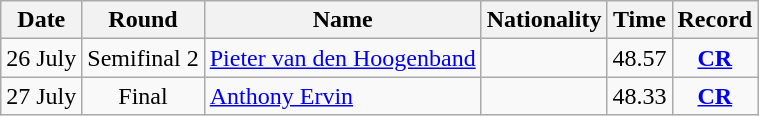<table class="wikitable" style="text-align:center">
<tr>
<th>Date</th>
<th>Round</th>
<th>Name</th>
<th>Nationality</th>
<th>Time</th>
<th>Record</th>
</tr>
<tr>
<td>26 July</td>
<td>Semifinal 2</td>
<td align="left"><a href='#'>Pieter van den Hoogenband</a></td>
<td align="left"></td>
<td>48.57</td>
<td><strong><a href='#'>CR</a></strong></td>
</tr>
<tr>
<td>27 July</td>
<td>Final</td>
<td align="left"><a href='#'>Anthony Ervin</a></td>
<td align="left"></td>
<td>48.33</td>
<td><strong><a href='#'>CR</a></strong></td>
</tr>
</table>
